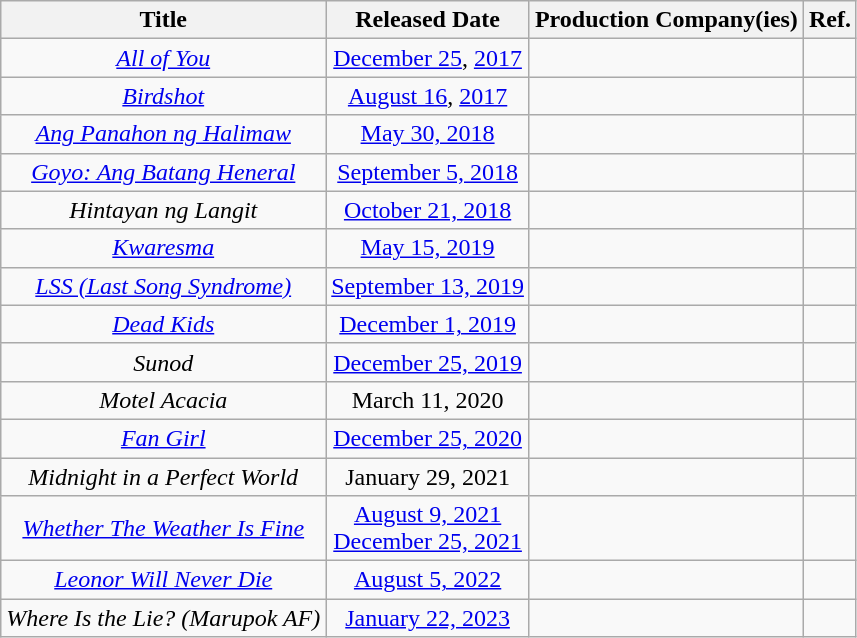<table class="wikitable"  style="text-align:center">
<tr>
<th>Title</th>
<th>Released Date</th>
<th>Production Company(ies)</th>
<th>Ref.</th>
</tr>
<tr>
<td><em><a href='#'>All of You</a></em></td>
<td><a href='#'>December 25</a>, <a href='#'>2017</a></td>
<td></td>
<td></td>
</tr>
<tr>
<td><em><a href='#'>Birdshot</a></em></td>
<td><a href='#'>August 16</a>, <a href='#'>2017</a></td>
<td></td>
<td></td>
</tr>
<tr>
<td><em><a href='#'>Ang Panahon ng Halimaw</a></em></td>
<td><a href='#'>May 30, 2018</a></td>
<td></td>
<td></td>
</tr>
<tr>
<td><em><a href='#'>Goyo: Ang Batang Heneral</a></em></td>
<td><a href='#'>September 5, 2018</a></td>
<td></td>
<td></td>
</tr>
<tr>
<td><em>Hintayan ng Langit</em></td>
<td><a href='#'>October 21, 2018</a></td>
<td></td>
<td></td>
</tr>
<tr>
<td><em><a href='#'>Kwaresma</a></em></td>
<td><a href='#'>May 15, 2019</a></td>
<td></td>
<td></td>
</tr>
<tr>
<td><em><a href='#'>LSS (Last Song Syndrome)</a></em></td>
<td><a href='#'>September 13, 2019</a></td>
<td></td>
<td></td>
</tr>
<tr>
<td><em><a href='#'>Dead Kids</a></em></td>
<td><a href='#'>December 1, 2019</a></td>
<td></td>
<td></td>
</tr>
<tr>
<td><em>Sunod</em></td>
<td><a href='#'>December 25, 2019</a></td>
<td></td>
<td></td>
</tr>
<tr>
<td><em>Motel Acacia</em></td>
<td>March 11, 2020</td>
<td></td>
<td></td>
</tr>
<tr>
<td><em><a href='#'>Fan Girl</a></em></td>
<td><a href='#'>December 25, 2020</a></td>
<td></td>
<td></td>
</tr>
<tr>
<td><em>Midnight in a Perfect World</em></td>
<td>January 29, 2021</td>
<td></td>
<td></td>
</tr>
<tr>
<td><em><a href='#'>Whether The Weather Is Fine</a></em></td>
<td><a href='#'>August 9, 2021</a><br><a href='#'>December 25, 2021</a></td>
<td></td>
<td></td>
</tr>
<tr>
<td><em><a href='#'>Leonor Will Never Die</a></em></td>
<td><a href='#'>August 5, 2022</a></td>
<td></td>
<td></td>
</tr>
<tr>
<td><em>Where Is the Lie? (Marupok AF)</em></td>
<td><a href='#'>January 22, 2023</a></td>
<td></td>
<td></td>
</tr>
</table>
